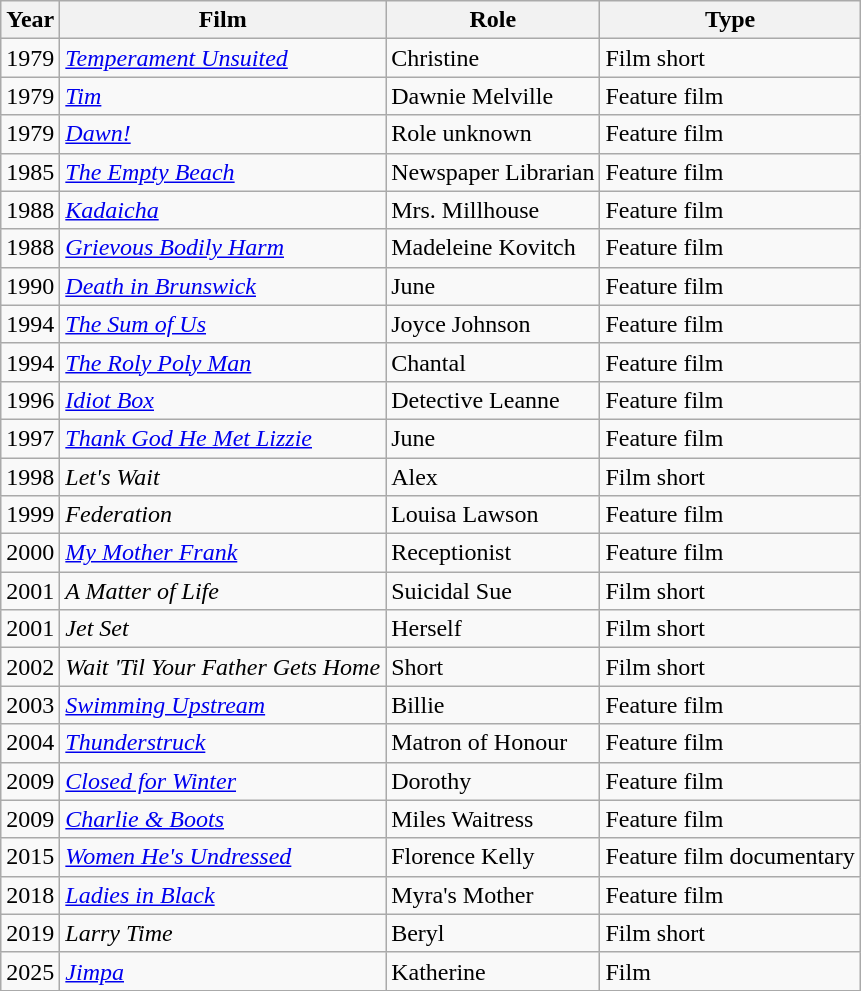<table class="wikitable sortable">
<tr>
<th>Year</th>
<th>Film</th>
<th>Role</th>
<th class="unsortable">Type</th>
</tr>
<tr>
<td>1979</td>
<td><em><a href='#'>Temperament Unsuited</a></em></td>
<td>Christine</td>
<td>Film short</td>
</tr>
<tr>
<td>1979</td>
<td><em><a href='#'>Tim</a></em></td>
<td>Dawnie Melville</td>
<td>Feature film</td>
</tr>
<tr>
<td>1979</td>
<td><em><a href='#'>Dawn!</a></em></td>
<td>Role unknown</td>
<td>Feature film</td>
</tr>
<tr>
<td>1985</td>
<td><em><a href='#'>The Empty Beach</a></em></td>
<td>Newspaper Librarian</td>
<td>Feature film</td>
</tr>
<tr>
<td>1988</td>
<td><em><a href='#'>Kadaicha</a></em></td>
<td>Mrs. Millhouse</td>
<td>Feature film</td>
</tr>
<tr>
<td>1988</td>
<td><em><a href='#'>Grievous Bodily Harm</a></em></td>
<td>Madeleine Kovitch</td>
<td>Feature film</td>
</tr>
<tr>
<td>1990</td>
<td><em><a href='#'>Death in Brunswick</a></em></td>
<td>June</td>
<td>Feature film</td>
</tr>
<tr>
<td>1994</td>
<td><em><a href='#'>The Sum of Us</a></em></td>
<td>Joyce Johnson</td>
<td>Feature film</td>
</tr>
<tr>
<td>1994</td>
<td><em><a href='#'>The Roly Poly Man</a></em></td>
<td>Chantal</td>
<td>Feature film</td>
</tr>
<tr>
<td>1996</td>
<td><em><a href='#'>Idiot Box</a></em></td>
<td>Detective Leanne</td>
<td>Feature film</td>
</tr>
<tr>
<td>1997</td>
<td><em><a href='#'>Thank God He Met Lizzie</a></em></td>
<td>June</td>
<td>Feature film</td>
</tr>
<tr>
<td>1998</td>
<td><em>Let's Wait</em></td>
<td>Alex</td>
<td>Film short</td>
</tr>
<tr>
<td>1999</td>
<td><em>Federation</em></td>
<td>Louisa Lawson</td>
<td>Feature film</td>
</tr>
<tr>
<td>2000</td>
<td><em><a href='#'>My Mother Frank</a></em></td>
<td>Receptionist</td>
<td>Feature film</td>
</tr>
<tr>
<td>2001</td>
<td><em>A Matter of Life</em></td>
<td>Suicidal Sue</td>
<td>Film short</td>
</tr>
<tr>
<td>2001</td>
<td><em>Jet Set</em></td>
<td>Herself</td>
<td>Film short</td>
</tr>
<tr>
<td>2002</td>
<td><em>Wait 'Til Your Father Gets Home</em></td>
<td>Short</td>
<td>Film short</td>
</tr>
<tr>
<td>2003</td>
<td><em><a href='#'>Swimming Upstream</a></em></td>
<td>Billie</td>
<td>Feature film</td>
</tr>
<tr>
<td>2004</td>
<td><em><a href='#'>Thunderstruck</a></em></td>
<td>Matron of Honour</td>
<td>Feature film</td>
</tr>
<tr>
<td>2009</td>
<td><em><a href='#'>Closed for Winter</a></em></td>
<td>Dorothy</td>
<td>Feature film</td>
</tr>
<tr>
<td>2009</td>
<td><em><a href='#'>Charlie & Boots</a></em></td>
<td>Miles Waitress</td>
<td>Feature film</td>
</tr>
<tr>
<td>2015</td>
<td><em><a href='#'>Women He's Undressed</a></em></td>
<td>Florence Kelly</td>
<td>Feature film documentary</td>
</tr>
<tr>
<td>2018</td>
<td><em><a href='#'>Ladies in Black</a></em></td>
<td>Myra's Mother</td>
<td>Feature film</td>
</tr>
<tr>
<td>2019</td>
<td><em>Larry Time</em></td>
<td>Beryl</td>
<td>Film short</td>
</tr>
<tr>
<td>2025</td>
<td><em><a href='#'>Jimpa</a></em></td>
<td>Katherine</td>
<td>Film</td>
</tr>
</table>
